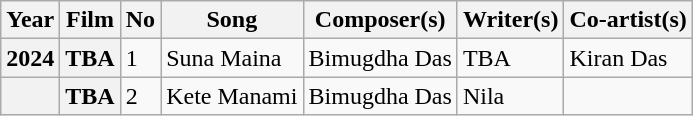<table class="wikitable">
<tr>
<th>Year</th>
<th>Film</th>
<th>No</th>
<th>Song</th>
<th>Composer(s)</th>
<th>Writer(s)</th>
<th>Co-artist(s)</th>
</tr>
<tr>
<th>2024</th>
<th>TBA</th>
<td>1</td>
<td>Suna Maina</td>
<td>Bimugdha Das</td>
<td>TBA</td>
<td>Kiran Das</td>
</tr>
<tr>
<th></th>
<th>TBA</th>
<td>2</td>
<td>Kete Manami</td>
<td>Bimugdha Das</td>
<td>Nila</td>
<td></td>
</tr>
</table>
